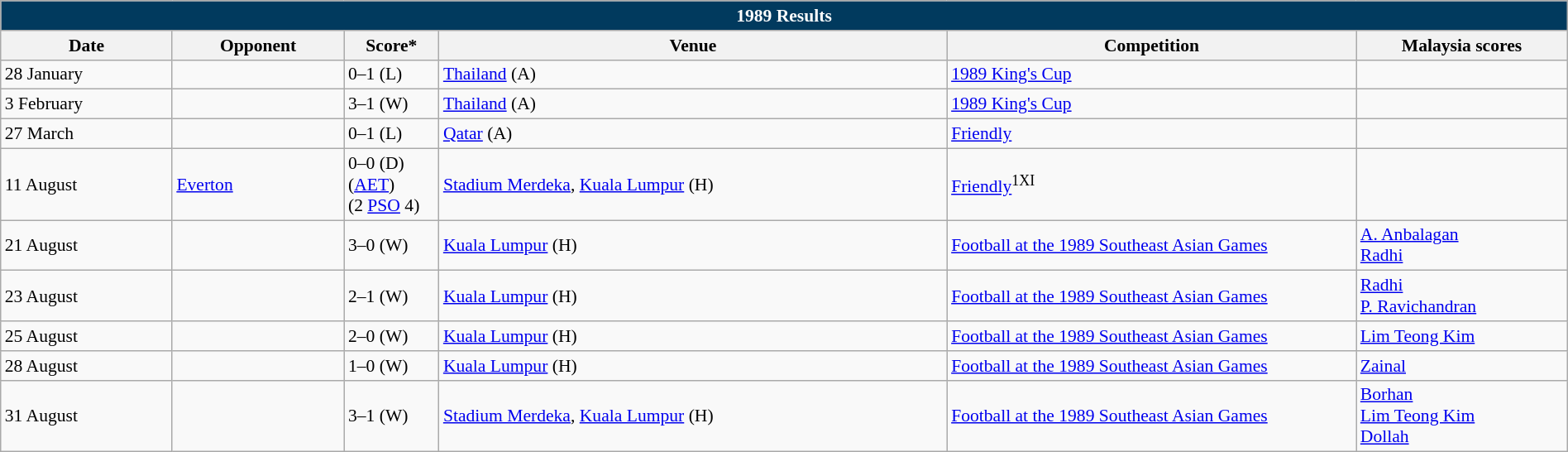<table class="wikitable" width=100% style="text-align:left;font-size:90%;">
<tr>
<th colspan=9 style="background: #013A5E; color: #FFFFFF;">1989 Results</th>
</tr>
<tr>
<th width=80>Date</th>
<th width=80>Opponent</th>
<th width=20>Score*</th>
<th width=250>Venue</th>
<th width=200>Competition</th>
<th width=100>Malaysia scores</th>
</tr>
<tr>
<td>28 January</td>
<td></td>
<td>0–1 (L)</td>
<td><a href='#'>Thailand</a> (A)</td>
<td><a href='#'>1989 King's Cup</a></td>
<td></td>
</tr>
<tr>
<td>3 February</td>
<td></td>
<td>3–1 (W)</td>
<td><a href='#'>Thailand</a> (A)</td>
<td><a href='#'>1989 King's Cup</a></td>
<td></td>
</tr>
<tr>
<td>27 March</td>
<td></td>
<td>0–1 (L)</td>
<td><a href='#'>Qatar</a> (A)</td>
<td><a href='#'>Friendly</a></td>
<td></td>
</tr>
<tr>
<td>11 August</td>
<td> <a href='#'>Everton</a></td>
<td>0–0 (D) (<a href='#'>AET</a>)<br>(2 <a href='#'>PSO</a> 4)</td>
<td><a href='#'>Stadium Merdeka</a>, <a href='#'>Kuala Lumpur</a> (H)</td>
<td><a href='#'>Friendly</a><sup>1XI</sup></td>
<td></td>
</tr>
<tr>
<td>21 August</td>
<td></td>
<td>3–0 (W)</td>
<td><a href='#'>Kuala Lumpur</a> (H)</td>
<td><a href='#'>Football at the 1989 Southeast Asian Games</a></td>
<td><a href='#'>A. Anbalagan</a> <br><a href='#'>Radhi</a> </td>
</tr>
<tr>
<td>23 August</td>
<td></td>
<td>2–1 (W)</td>
<td><a href='#'>Kuala Lumpur</a> (H)</td>
<td><a href='#'>Football at the 1989 Southeast Asian Games</a></td>
<td><a href='#'>Radhi</a> <br><a href='#'>P. Ravichandran</a> </td>
</tr>
<tr>
<td>25 August</td>
<td></td>
<td>2–0 (W)</td>
<td><a href='#'>Kuala Lumpur</a> (H)</td>
<td><a href='#'>Football at the 1989 Southeast Asian Games</a></td>
<td><a href='#'>Lim Teong Kim</a> </td>
</tr>
<tr>
<td>28 August</td>
<td></td>
<td>1–0 (W)</td>
<td><a href='#'>Kuala Lumpur</a> (H)</td>
<td><a href='#'>Football at the 1989 Southeast Asian Games</a></td>
<td><a href='#'>Zainal</a> </td>
</tr>
<tr>
<td>31 August</td>
<td></td>
<td>3–1 (W)</td>
<td><a href='#'>Stadium Merdeka</a>, <a href='#'>Kuala Lumpur</a> (H)</td>
<td><a href='#'>Football at the 1989 Southeast Asian Games</a></td>
<td><a href='#'>Borhan</a> <br><a href='#'>Lim Teong Kim</a> <br><a href='#'>Dollah</a> </td>
</tr>
</table>
